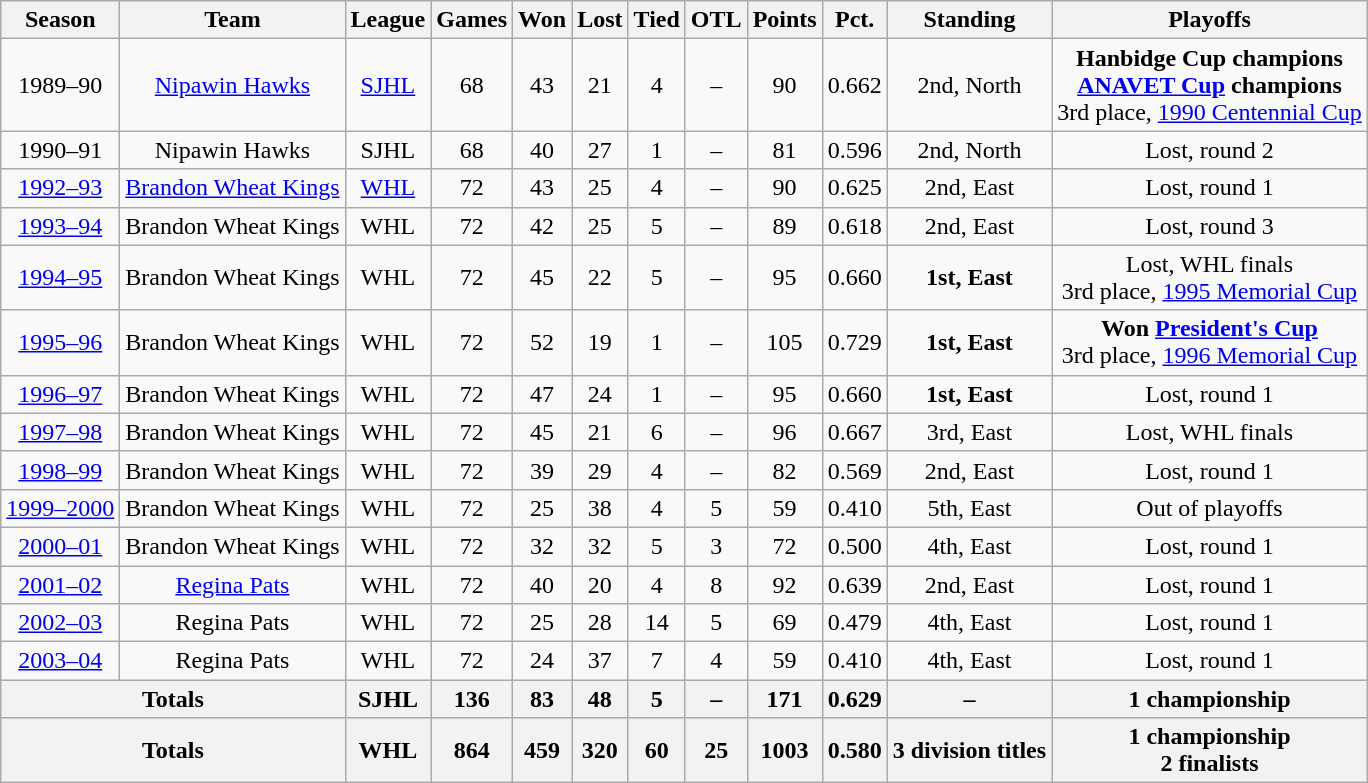<table class="wikitable">
<tr>
<th>Season</th>
<th>Team</th>
<th>League</th>
<th>Games</th>
<th>Won</th>
<th>Lost</th>
<th>Tied</th>
<th>OTL</th>
<th>Points</th>
<th>Pct.</th>
<th>Standing</th>
<th>Playoffs</th>
</tr>
<tr align="center">
<td>1989–90</td>
<td><a href='#'>Nipawin Hawks</a></td>
<td><a href='#'>SJHL</a></td>
<td>68</td>
<td>43</td>
<td>21</td>
<td>4</td>
<td>–</td>
<td>90</td>
<td>0.662</td>
<td>2nd, North</td>
<td><strong>Hanbidge Cup champions</strong><br><strong><a href='#'>ANAVET Cup</a> champions</strong><br>3rd place, <a href='#'>1990 Centennial Cup</a></td>
</tr>
<tr align="center">
<td>1990–91</td>
<td>Nipawin Hawks</td>
<td>SJHL</td>
<td>68</td>
<td>40</td>
<td>27</td>
<td>1</td>
<td>–</td>
<td>81</td>
<td>0.596</td>
<td>2nd, North</td>
<td>Lost, round 2</td>
</tr>
<tr align="center">
<td><a href='#'>1992–93</a></td>
<td><a href='#'>Brandon Wheat Kings</a></td>
<td><a href='#'>WHL</a></td>
<td>72</td>
<td>43</td>
<td>25</td>
<td>4</td>
<td>–</td>
<td>90</td>
<td>0.625</td>
<td>2nd, East</td>
<td>Lost, round 1</td>
</tr>
<tr align="center">
<td><a href='#'>1993–94</a></td>
<td>Brandon Wheat Kings</td>
<td>WHL</td>
<td>72</td>
<td>42</td>
<td>25</td>
<td>5</td>
<td>–</td>
<td>89</td>
<td>0.618</td>
<td>2nd, East</td>
<td>Lost, round 3</td>
</tr>
<tr align="center">
<td><a href='#'>1994–95</a></td>
<td>Brandon Wheat Kings</td>
<td>WHL</td>
<td>72</td>
<td>45</td>
<td>22</td>
<td>5</td>
<td>–</td>
<td>95</td>
<td>0.660</td>
<td><strong>1st, East</strong></td>
<td>Lost, WHL finals<br>3rd place, <a href='#'>1995 Memorial Cup</a></td>
</tr>
<tr align="center">
<td><a href='#'>1995–96</a></td>
<td>Brandon Wheat Kings</td>
<td>WHL</td>
<td>72</td>
<td>52</td>
<td>19</td>
<td>1</td>
<td>–</td>
<td>105</td>
<td>0.729</td>
<td><strong>1st, East</strong></td>
<td><strong>Won <a href='#'>President's Cup</a></strong><br>3rd place, <a href='#'>1996 Memorial Cup</a></td>
</tr>
<tr align="center">
<td><a href='#'>1996–97</a></td>
<td>Brandon Wheat Kings</td>
<td>WHL</td>
<td>72</td>
<td>47</td>
<td>24</td>
<td>1</td>
<td>–</td>
<td>95</td>
<td>0.660</td>
<td><strong>1st, East</strong></td>
<td>Lost, round 1</td>
</tr>
<tr align="center">
<td><a href='#'>1997–98</a></td>
<td>Brandon Wheat Kings</td>
<td>WHL</td>
<td>72</td>
<td>45</td>
<td>21</td>
<td>6</td>
<td>–</td>
<td>96</td>
<td>0.667</td>
<td>3rd, East</td>
<td>Lost, WHL finals</td>
</tr>
<tr align="center">
<td><a href='#'>1998–99</a></td>
<td>Brandon Wheat Kings</td>
<td>WHL</td>
<td>72</td>
<td>39</td>
<td>29</td>
<td>4</td>
<td>–</td>
<td>82</td>
<td>0.569</td>
<td>2nd, East</td>
<td>Lost, round 1</td>
</tr>
<tr align="center">
<td><a href='#'>1999–2000</a></td>
<td>Brandon Wheat Kings</td>
<td>WHL</td>
<td>72</td>
<td>25</td>
<td>38</td>
<td>4</td>
<td>5</td>
<td>59</td>
<td>0.410</td>
<td>5th, East</td>
<td>Out of playoffs</td>
</tr>
<tr align="center">
<td><a href='#'>2000–01</a></td>
<td>Brandon Wheat Kings</td>
<td>WHL</td>
<td>72</td>
<td>32</td>
<td>32</td>
<td>5</td>
<td>3</td>
<td>72</td>
<td>0.500</td>
<td>4th, East</td>
<td>Lost, round 1</td>
</tr>
<tr align="center">
<td><a href='#'>2001–02</a></td>
<td><a href='#'>Regina Pats</a></td>
<td>WHL</td>
<td>72</td>
<td>40</td>
<td>20</td>
<td>4</td>
<td>8</td>
<td>92</td>
<td>0.639</td>
<td>2nd, East</td>
<td>Lost, round 1</td>
</tr>
<tr align="center">
<td><a href='#'>2002–03</a></td>
<td>Regina Pats</td>
<td>WHL</td>
<td>72</td>
<td>25</td>
<td>28</td>
<td>14</td>
<td>5</td>
<td>69</td>
<td>0.479</td>
<td>4th, East</td>
<td>Lost, round 1</td>
</tr>
<tr align="center">
<td><a href='#'>2003–04</a></td>
<td>Regina Pats</td>
<td>WHL</td>
<td>72</td>
<td>24</td>
<td>37</td>
<td>7</td>
<td>4</td>
<td>59</td>
<td>0.410</td>
<td>4th, East</td>
<td>Lost, round 1</td>
</tr>
<tr>
<th colspan="2">Totals</th>
<th>SJHL</th>
<th>136</th>
<th>83</th>
<th>48</th>
<th>5</th>
<th>–</th>
<th>171</th>
<th>0.629</th>
<th>–</th>
<th>1 championship</th>
</tr>
<tr>
<th colspan="2">Totals</th>
<th>WHL</th>
<th>864</th>
<th>459</th>
<th>320</th>
<th>60</th>
<th>25</th>
<th>1003</th>
<th>0.580</th>
<th>3 division titles</th>
<th>1 championship<br>2 finalists</th>
</tr>
</table>
